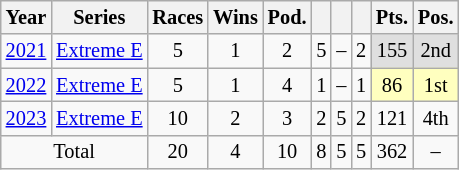<table class="wikitable" style="text-align:center; font-size:85%">
<tr>
<th>Year</th>
<th>Series</th>
<th>Races</th>
<th>Wins</th>
<th>Pod.</th>
<th></th>
<th></th>
<th></th>
<th>Pts.</th>
<th>Pos.</th>
</tr>
<tr>
<td><a href='#'>2021</a></td>
<td><a href='#'>Extreme E</a></td>
<td>5</td>
<td>1</td>
<td>2</td>
<td>5</td>
<td>–</td>
<td>2</td>
<td style="background:#dfdfdf;">155</td>
<td style="background:#dfdfdf;">2nd</td>
</tr>
<tr>
<td><a href='#'>2022</a></td>
<td><a href='#'>Extreme E</a></td>
<td>5</td>
<td>1</td>
<td>4</td>
<td>1</td>
<td>–</td>
<td>1</td>
<td bgcolor=#ffffbf>86</td>
<td bgcolor=#ffffbf>1st</td>
</tr>
<tr>
<td><a href='#'>2023</a></td>
<td><a href='#'>Extreme E</a></td>
<td>10</td>
<td>2</td>
<td>3</td>
<td>2</td>
<td>5</td>
<td>2</td>
<td>121</td>
<td>4th</td>
</tr>
<tr>
<td colspan=2>Total</td>
<td>20</td>
<td>4</td>
<td>10</td>
<td>8</td>
<td>5</td>
<td>5</td>
<td>362</td>
<td>–</td>
</tr>
</table>
